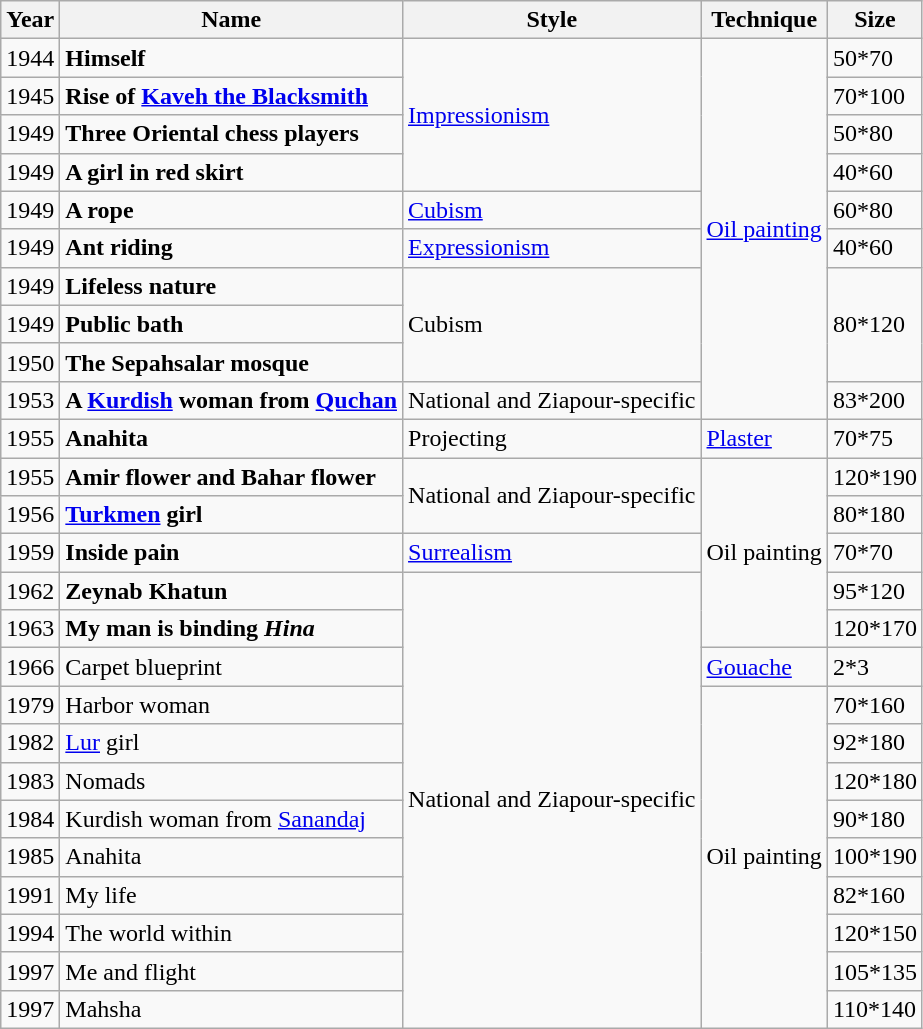<table class="wikitable">
<tr>
<th>Year</th>
<th>Name</th>
<th>Style</th>
<th>Technique</th>
<th>Size</th>
</tr>
<tr>
<td>1944</td>
<td><strong>Himself</strong></td>
<td rowspan="4"><a href='#'>Impressionism</a></td>
<td rowspan="10"><a href='#'>Oil painting</a></td>
<td>50*70</td>
</tr>
<tr>
<td>1945</td>
<td><strong>Rise of <a href='#'>Kaveh the Blacksmith</a></strong></td>
<td>70*100</td>
</tr>
<tr>
<td>1949</td>
<td><strong>Three Oriental chess players</strong></td>
<td>50*80</td>
</tr>
<tr>
<td>1949</td>
<td><strong>A girl in red skirt</strong></td>
<td>40*60</td>
</tr>
<tr>
<td>1949</td>
<td><strong>A rope</strong></td>
<td><a href='#'>Cubism</a></td>
<td>60*80</td>
</tr>
<tr>
<td>1949</td>
<td><strong>Ant riding</strong></td>
<td><a href='#'>Expressionism</a></td>
<td>40*60</td>
</tr>
<tr>
<td>1949</td>
<td><strong>Lifeless nature</strong></td>
<td rowspan="3">Cubism</td>
<td rowspan="3">80*120</td>
</tr>
<tr>
<td>1949</td>
<td><strong>Public bath</strong></td>
</tr>
<tr>
<td>1950</td>
<td><strong>The Sepahsalar mosque</strong></td>
</tr>
<tr>
<td>1953</td>
<td><strong>A <a href='#'>Kurdish</a> woman from <a href='#'>Quchan</a></strong></td>
<td>National and Ziapour-specific</td>
<td>83*200</td>
</tr>
<tr>
<td>1955</td>
<td><strong>Anahita</strong></td>
<td>Projecting</td>
<td><a href='#'>Plaster</a></td>
<td>70*75</td>
</tr>
<tr>
<td>1955</td>
<td><strong>Amir flower and Bahar flower</strong></td>
<td rowspan="2">National and Ziapour-specific</td>
<td rowspan="5">Oil painting</td>
<td>120*190</td>
</tr>
<tr>
<td>1956</td>
<td><strong><a href='#'>Turkmen</a> girl</strong></td>
<td>80*180</td>
</tr>
<tr>
<td>1959</td>
<td><strong>Inside pain</strong></td>
<td><a href='#'>Surrealism</a></td>
<td>70*70</td>
</tr>
<tr>
<td>1962</td>
<td><strong>Zeynab Khatun</strong></td>
<td rowspan="12">National and Ziapour-specific</td>
<td>95*120</td>
</tr>
<tr>
<td>1963</td>
<td><strong>My man is binding <em>Hina<strong><em></td>
<td>120*170</td>
</tr>
<tr>
<td>1966</td>
<td></strong>Carpet blueprint<strong></td>
<td><a href='#'>Gouache</a></td>
<td>2*3</td>
</tr>
<tr>
<td>1979</td>
<td></strong>Harbor woman<strong></td>
<td rowspan="9">Oil painting</td>
<td>70*160</td>
</tr>
<tr>
<td>1982</td>
<td></strong><a href='#'>Lur</a> girl<strong></td>
<td>92*180</td>
</tr>
<tr>
<td>1983</td>
<td></strong>Nomads<strong></td>
<td>120*180</td>
</tr>
<tr>
<td>1984</td>
<td></strong>Kurdish woman from <a href='#'>Sanandaj</a><strong></td>
<td>90*180</td>
</tr>
<tr>
<td>1985</td>
<td></strong>Anahita<strong></td>
<td>100*190</td>
</tr>
<tr>
<td>1991</td>
<td></strong>My life<strong></td>
<td>82*160</td>
</tr>
<tr>
<td>1994</td>
<td></strong>The world within<strong></td>
<td>120*150</td>
</tr>
<tr>
<td>1997</td>
<td></strong>Me and flight<strong></td>
<td>105*135</td>
</tr>
<tr>
<td>1997</td>
<td></strong>Mahsha<strong></td>
<td>110*140</td>
</tr>
</table>
